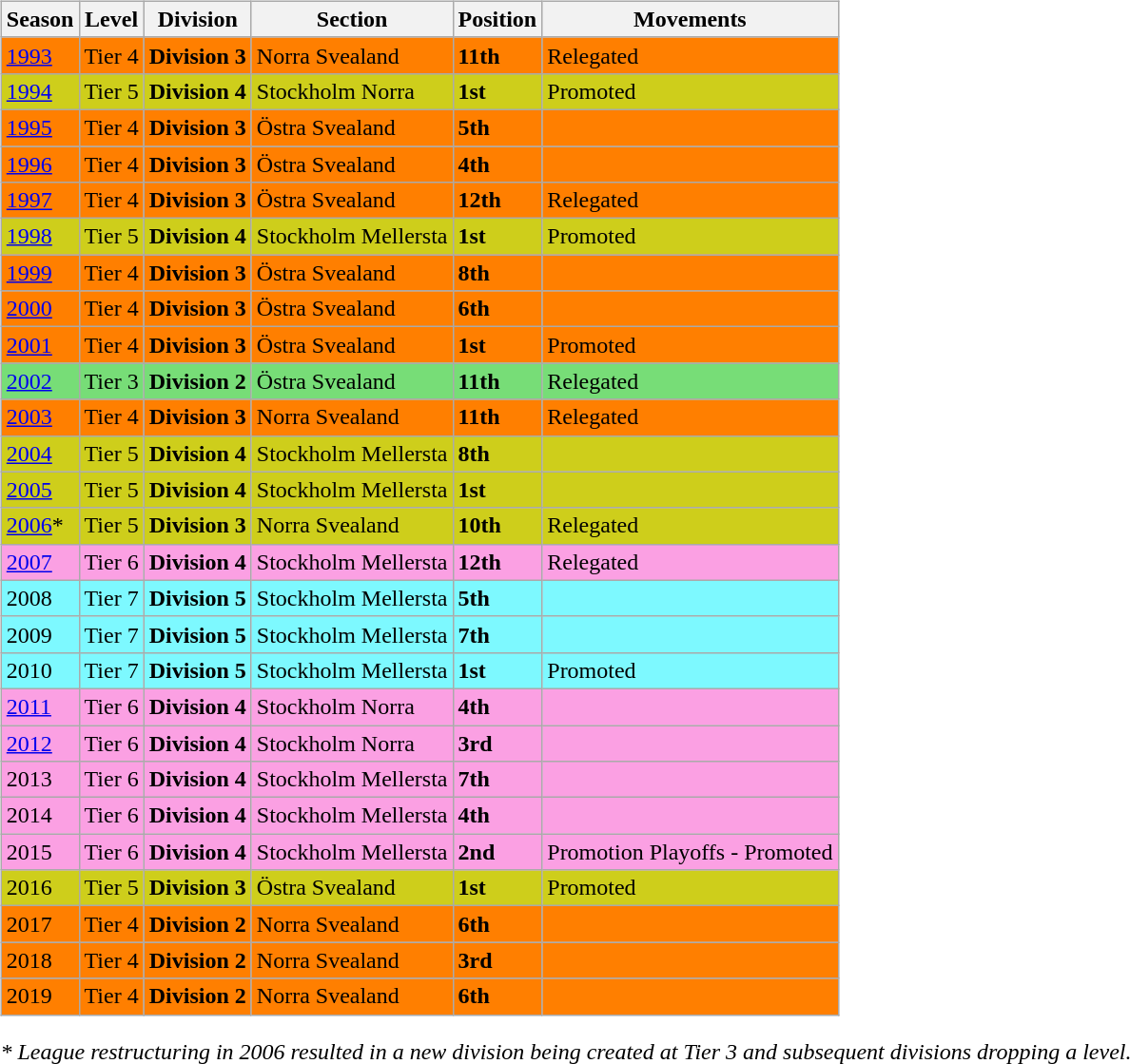<table>
<tr>
<td valign="top" width=0%><br><table class="wikitable">
<tr style="background:#f0f6fa;">
<th><strong>Season</strong></th>
<th><strong>Level</strong></th>
<th><strong>Division</strong></th>
<th><strong>Section</strong></th>
<th><strong>Position</strong></th>
<th><strong>Movements</strong></th>
</tr>
<tr>
<td style="background:#FF7F00;"><a href='#'>1993</a></td>
<td style="background:#FF7F00;">Tier 4</td>
<td style="background:#FF7F00;"><strong>Division 3</strong></td>
<td style="background:#FF7F00;">Norra Svealand</td>
<td style="background:#FF7F00;"><strong>11th</strong></td>
<td style="background:#FF7F00;">Relegated</td>
</tr>
<tr>
<td style="background:#CECE1B;"><a href='#'>1994</a></td>
<td style="background:#CECE1B;">Tier 5</td>
<td style="background:#CECE1B;"><strong>Division 4</strong></td>
<td style="background:#CECE1B;">Stockholm Norra</td>
<td style="background:#CECE1B;"><strong>1st</strong></td>
<td style="background:#CECE1B;">Promoted</td>
</tr>
<tr>
<td style="background:#FF7F00;"><a href='#'>1995</a></td>
<td style="background:#FF7F00;">Tier 4</td>
<td style="background:#FF7F00;"><strong>Division 3</strong></td>
<td style="background:#FF7F00;">Östra Svealand</td>
<td style="background:#FF7F00;"><strong>5th</strong></td>
<td style="background:#FF7F00;"></td>
</tr>
<tr>
<td style="background:#FF7F00;"><a href='#'>1996</a></td>
<td style="background:#FF7F00;">Tier 4</td>
<td style="background:#FF7F00;"><strong>Division 3</strong></td>
<td style="background:#FF7F00;">Östra Svealand</td>
<td style="background:#FF7F00;"><strong>4th</strong></td>
<td style="background:#FF7F00;"></td>
</tr>
<tr>
<td style="background:#FF7F00;"><a href='#'>1997</a></td>
<td style="background:#FF7F00;">Tier 4</td>
<td style="background:#FF7F00;"><strong>Division 3</strong></td>
<td style="background:#FF7F00;">Östra Svealand</td>
<td style="background:#FF7F00;"><strong>12th</strong></td>
<td style="background:#FF7F00;">Relegated</td>
</tr>
<tr>
<td style="background:#CECE1B;"><a href='#'>1998</a></td>
<td style="background:#CECE1B;">Tier 5</td>
<td style="background:#CECE1B;"><strong>Division 4</strong></td>
<td style="background:#CECE1B;">Stockholm Mellersta</td>
<td style="background:#CECE1B;"><strong>1st</strong></td>
<td style="background:#CECE1B;">Promoted</td>
</tr>
<tr>
<td style="background:#FF7F00;"><a href='#'>1999</a></td>
<td style="background:#FF7F00;">Tier 4</td>
<td style="background:#FF7F00;"><strong>Division 3</strong></td>
<td style="background:#FF7F00;">Östra Svealand</td>
<td style="background:#FF7F00;"><strong>8th</strong></td>
<td style="background:#FF7F00;"></td>
</tr>
<tr>
<td style="background:#FF7F00;"><a href='#'>2000</a></td>
<td style="background:#FF7F00;">Tier 4</td>
<td style="background:#FF7F00;"><strong>Division 3</strong></td>
<td style="background:#FF7F00;">Östra Svealand</td>
<td style="background:#FF7F00;"><strong>6th</strong></td>
<td style="background:#FF7F00;"></td>
</tr>
<tr>
<td style="background:#FF7F00;"><a href='#'>2001</a></td>
<td style="background:#FF7F00;">Tier 4</td>
<td style="background:#FF7F00;"><strong>Division 3</strong></td>
<td style="background:#FF7F00;">Östra Svealand</td>
<td style="background:#FF7F00;"><strong>1st</strong></td>
<td style="background:#FF7F00;">Promoted</td>
</tr>
<tr>
<td style="background:#77DD77;"><a href='#'>2002</a></td>
<td style="background:#77DD77;">Tier 3</td>
<td style="background:#77DD77;"><strong>Division 2</strong></td>
<td style="background:#77DD77;">Östra Svealand</td>
<td style="background:#77DD77;"><strong>11th</strong></td>
<td style="background:#77DD77;">Relegated</td>
</tr>
<tr>
<td style="background:#FF7F00;"><a href='#'>2003</a></td>
<td style="background:#FF7F00;">Tier 4</td>
<td style="background:#FF7F00;"><strong>Division 3</strong></td>
<td style="background:#FF7F00;">Norra Svealand</td>
<td style="background:#FF7F00;"><strong>11th</strong></td>
<td style="background:#FF7F00;">Relegated</td>
</tr>
<tr>
<td style="background:#CECE1B;"><a href='#'>2004</a></td>
<td style="background:#CECE1B;">Tier 5</td>
<td style="background:#CECE1B;"><strong>Division 4</strong></td>
<td style="background:#CECE1B;">Stockholm Mellersta</td>
<td style="background:#CECE1B;"><strong>8th</strong></td>
<td style="background:#CECE1B;"></td>
</tr>
<tr>
<td style="background:#CECE1B;"><a href='#'>2005</a></td>
<td style="background:#CECE1B;">Tier 5</td>
<td style="background:#CECE1B;"><strong>Division 4</strong></td>
<td style="background:#CECE1B;">Stockholm Mellersta</td>
<td style="background:#CECE1B;"><strong>1st</strong></td>
<td style="background:#CECE1B;"></td>
</tr>
<tr>
<td style="background:#CECE1B;"><a href='#'>2006</a>*</td>
<td style="background:#CECE1B;">Tier 5</td>
<td style="background:#CECE1B;"><strong>Division 3</strong></td>
<td style="background:#CECE1B;">Norra Svealand</td>
<td style="background:#CECE1B;"><strong>10th</strong></td>
<td style="background:#CECE1B;">Relegated</td>
</tr>
<tr>
<td style="background:#FBA0E3;"><a href='#'>2007</a></td>
<td style="background:#FBA0E3;">Tier 6</td>
<td style="background:#FBA0E3;"><strong>Division 4</strong></td>
<td style="background:#FBA0E3;">Stockholm Mellersta</td>
<td style="background:#FBA0E3;"><strong>12th</strong></td>
<td style="background:#FBA0E3;">Relegated</td>
</tr>
<tr>
<td style="background:#7DF9FF;">2008</td>
<td style="background:#7DF9FF;">Tier 7</td>
<td style="background:#7DF9FF;"><strong>Division 5</strong></td>
<td style="background:#7DF9FF;">Stockholm Mellersta</td>
<td style="background:#7DF9FF;"><strong>5th</strong></td>
<td style="background:#7DF9FF;"></td>
</tr>
<tr>
<td style="background:#7DF9FF;">2009</td>
<td style="background:#7DF9FF;">Tier 7</td>
<td style="background:#7DF9FF;"><strong>Division 5</strong></td>
<td style="background:#7DF9FF;">Stockholm Mellersta</td>
<td style="background:#7DF9FF;"><strong>7th</strong></td>
<td style="background:#7DF9FF;"></td>
</tr>
<tr>
<td style="background:#7DF9FF;">2010</td>
<td style="background:#7DF9FF;">Tier 7</td>
<td style="background:#7DF9FF;"><strong>Division 5</strong></td>
<td style="background:#7DF9FF;">Stockholm Mellersta</td>
<td style="background:#7DF9FF;"><strong>1st</strong></td>
<td style="background:#7DF9FF;">Promoted</td>
</tr>
<tr>
<td style="background:#FBA0E3;"><a href='#'>2011</a></td>
<td style="background:#FBA0E3;">Tier 6</td>
<td style="background:#FBA0E3;"><strong>Division 4</strong></td>
<td style="background:#FBA0E3;">Stockholm Norra</td>
<td style="background:#FBA0E3;"><strong>4th</strong></td>
<td style="background:#FBA0E3;"></td>
</tr>
<tr>
<td style="background:#FBA0E3;"><a href='#'>2012</a></td>
<td style="background:#FBA0E3;">Tier 6</td>
<td style="background:#FBA0E3;"><strong>Division 4</strong></td>
<td style="background:#FBA0E3;">Stockholm Norra</td>
<td style="background:#FBA0E3;"><strong>3rd</strong></td>
<td style="background:#FBA0E3;"></td>
</tr>
<tr>
<td style="background:#FBA0E3;">2013</td>
<td style="background:#FBA0E3;">Tier 6</td>
<td style="background:#FBA0E3;"><strong>Division 4</strong></td>
<td style="background:#FBA0E3;">Stockholm Mellersta</td>
<td style="background:#FBA0E3;"><strong>7th</strong></td>
<td style="background:#FBA0E3;"></td>
</tr>
<tr>
<td style="background:#FBA0E3;">2014</td>
<td style="background:#FBA0E3;">Tier 6</td>
<td style="background:#FBA0E3;"><strong>Division 4</strong></td>
<td style="background:#FBA0E3;">Stockholm Mellersta</td>
<td style="background:#FBA0E3;"><strong>4th</strong></td>
<td style="background:#FBA0E3;"></td>
</tr>
<tr>
<td style="background:#FBA0E3;">2015</td>
<td style="background:#FBA0E3;">Tier 6</td>
<td style="background:#FBA0E3;"><strong>Division 4</strong></td>
<td style="background:#FBA0E3;">Stockholm Mellersta</td>
<td style="background:#FBA0E3;"><strong>2nd</strong></td>
<td style="background:#FBA0E3;">Promotion Playoffs - Promoted</td>
</tr>
<tr>
<td style="background:#CECE1B;">2016</td>
<td style="background:#CECE1B;">Tier 5</td>
<td style="background:#CECE1B;"><strong>Division 3</strong></td>
<td style="background:#CECE1B;">Östra Svealand</td>
<td style="background:#CECE1B;"><strong>1st</strong></td>
<td style="background:#CECE1B;">Promoted</td>
</tr>
<tr>
<td style="background:#FF7F00;">2017</td>
<td style="background:#FF7F00;">Tier 4</td>
<td style="background:#FF7F00;"><strong>Division 2</strong></td>
<td style="background:#FF7F00;">Norra Svealand</td>
<td style="background:#FF7F00;"><strong>6th</strong></td>
<td style="background:#FF7F00;"></td>
</tr>
<tr>
<td style="background:#FF7F00;">2018</td>
<td style="background:#FF7F00;">Tier 4</td>
<td style="background:#FF7F00;"><strong>Division 2</strong></td>
<td style="background:#FF7F00;">Norra Svealand</td>
<td style="background:#FF7F00;"><strong>3rd</strong></td>
<td style="background:#FF7F00;"></td>
</tr>
<tr>
<td style="background:#FF7F00;">2019</td>
<td style="background:#FF7F00;">Tier 4</td>
<td style="background:#FF7F00;"><strong>Division 2</strong></td>
<td style="background:#FF7F00;">Norra Svealand</td>
<td style="background:#FF7F00;"><strong>6th</strong></td>
<td style="background:#FF7F00;"></td>
</tr>
</table>
<em>* League restructuring in 2006 resulted in a new division being created at Tier 3 and subsequent divisions dropping a level.</em>


</td>
</tr>
</table>
